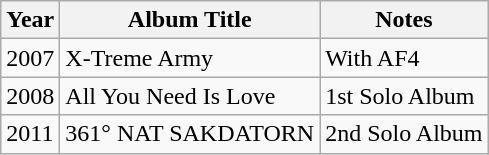<table class="wikitable">
<tr>
<th>Year</th>
<th>Album Title</th>
<th>Notes</th>
</tr>
<tr>
<td>2007</td>
<td>X-Treme Army</td>
<td>With AF4</td>
</tr>
<tr>
<td>2008</td>
<td>All You Need Is Love</td>
<td>1st Solo Album</td>
</tr>
<tr>
<td>2011</td>
<td>361° NAT SAKDATORN</td>
<td>2nd Solo Album</td>
</tr>
</table>
